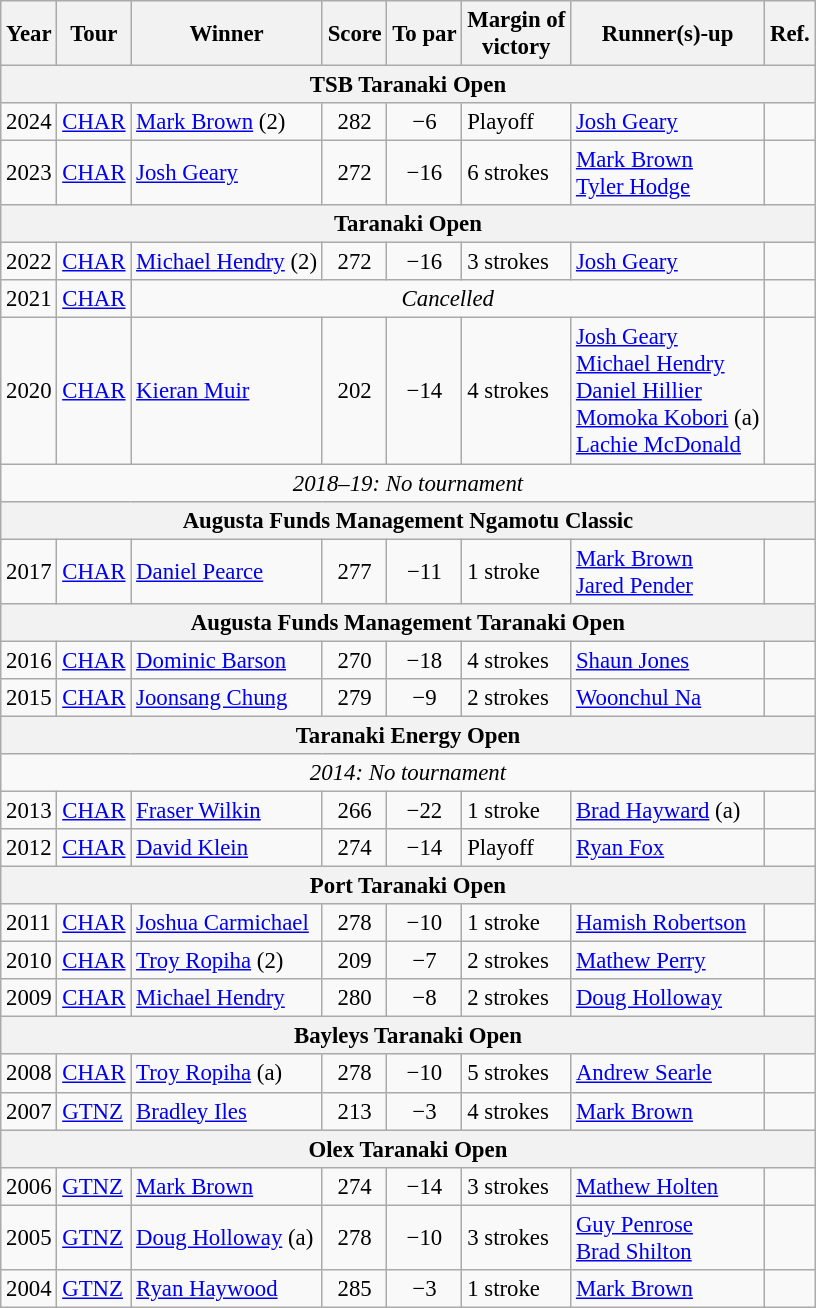<table class=wikitable style="font-size:95%">
<tr>
<th>Year</th>
<th>Tour</th>
<th>Winner</th>
<th>Score</th>
<th>To par</th>
<th>Margin of<br>victory</th>
<th>Runner(s)-up</th>
<th>Ref.</th>
</tr>
<tr>
<th colspan=8>TSB Taranaki Open</th>
</tr>
<tr>
<td>2024</td>
<td><a href='#'>CHAR</a></td>
<td> <a href='#'>Mark Brown</a> (2)</td>
<td align=center>282</td>
<td align=center>−6</td>
<td>Playoff</td>
<td> <a href='#'>Josh Geary</a></td>
<td></td>
</tr>
<tr>
<td>2023</td>
<td><a href='#'>CHAR</a></td>
<td> <a href='#'>Josh Geary</a></td>
<td align=center>272</td>
<td align=center>−16</td>
<td>6 strokes</td>
<td> <a href='#'>Mark Brown</a><br> <a href='#'>Tyler Hodge</a></td>
<td></td>
</tr>
<tr>
<th colspan=8>Taranaki Open</th>
</tr>
<tr>
<td>2022</td>
<td><a href='#'>CHAR</a></td>
<td> <a href='#'>Michael Hendry</a> (2)</td>
<td align=center>272</td>
<td align=center>−16</td>
<td>3 strokes</td>
<td> <a href='#'>Josh Geary</a></td>
<td></td>
</tr>
<tr>
<td>2021</td>
<td><a href='#'>CHAR</a></td>
<td colspan=5" align="center"><em>Cancelled</em></td>
<td></td>
</tr>
<tr>
<td>2020</td>
<td><a href='#'>CHAR</a></td>
<td> <a href='#'>Kieran Muir</a></td>
<td align=center>202</td>
<td align=center>−14</td>
<td>4 strokes</td>
<td> <a href='#'>Josh Geary</a><br> <a href='#'>Michael Hendry</a><br> <a href='#'>Daniel Hillier</a><br> <a href='#'>Momoka Kobori</a> (a)<br> <a href='#'>Lachie McDonald</a></td>
<td></td>
</tr>
<tr>
<td colspan=8 align="center"><em>2018–19: No tournament</em></td>
</tr>
<tr>
<th colspan=8>Augusta Funds Management Ngamotu Classic</th>
</tr>
<tr>
<td>2017</td>
<td><a href='#'>CHAR</a></td>
<td> <a href='#'>Daniel Pearce</a></td>
<td align=center>277</td>
<td align=center>−11</td>
<td>1 stroke</td>
<td> <a href='#'>Mark Brown</a><br> <a href='#'>Jared Pender</a></td>
<td></td>
</tr>
<tr>
<th colspan=8>Augusta Funds Management Taranaki Open</th>
</tr>
<tr>
<td>2016</td>
<td><a href='#'>CHAR</a></td>
<td> <a href='#'>Dominic Barson</a></td>
<td align=center>270</td>
<td align=center>−18</td>
<td>4 strokes</td>
<td> <a href='#'>Shaun Jones</a></td>
<td></td>
</tr>
<tr>
<td>2015</td>
<td><a href='#'>CHAR</a></td>
<td> <a href='#'>Joonsang Chung</a></td>
<td align=center>279</td>
<td align=center>−9</td>
<td>2 strokes</td>
<td> <a href='#'>Woonchul Na</a></td>
<td></td>
</tr>
<tr>
<th colspan=8>Taranaki Energy Open</th>
</tr>
<tr>
<td colspan=8 align="center"><em>2014: No tournament</em></td>
</tr>
<tr>
<td>2013</td>
<td><a href='#'>CHAR</a></td>
<td> <a href='#'>Fraser Wilkin</a></td>
<td align=center>266</td>
<td align=center>−22</td>
<td>1 stroke</td>
<td> <a href='#'>Brad Hayward</a> (a)</td>
<td></td>
</tr>
<tr>
<td>2012</td>
<td><a href='#'>CHAR</a></td>
<td> <a href='#'>David Klein</a></td>
<td align=center>274</td>
<td align=center>−14</td>
<td>Playoff</td>
<td> <a href='#'>Ryan Fox</a></td>
<td></td>
</tr>
<tr>
<th colspan=8>Port Taranaki Open</th>
</tr>
<tr>
<td>2011</td>
<td><a href='#'>CHAR</a></td>
<td> <a href='#'>Joshua Carmichael</a></td>
<td align=center>278</td>
<td align=center>−10</td>
<td>1 stroke</td>
<td> <a href='#'>Hamish Robertson</a></td>
<td></td>
</tr>
<tr>
<td>2010</td>
<td><a href='#'>CHAR</a></td>
<td> <a href='#'>Troy Ropiha</a> (2)</td>
<td align=center>209</td>
<td align=center>−7</td>
<td>2 strokes</td>
<td> <a href='#'>Mathew Perry</a></td>
<td></td>
</tr>
<tr>
<td>2009</td>
<td><a href='#'>CHAR</a></td>
<td> <a href='#'>Michael Hendry</a></td>
<td align=center>280</td>
<td align=center>−8</td>
<td>2 strokes</td>
<td> <a href='#'>Doug Holloway</a></td>
<td></td>
</tr>
<tr>
<th colspan=8>Bayleys Taranaki Open</th>
</tr>
<tr>
<td>2008</td>
<td><a href='#'>CHAR</a></td>
<td> <a href='#'>Troy Ropiha</a> (a)</td>
<td align=center>278</td>
<td align=center>−10</td>
<td>5 strokes</td>
<td> <a href='#'>Andrew Searle</a></td>
<td></td>
</tr>
<tr>
<td>2007</td>
<td><a href='#'>GTNZ</a></td>
<td> <a href='#'>Bradley Iles</a></td>
<td align=center>213</td>
<td align=center>−3</td>
<td>4 strokes</td>
<td> <a href='#'>Mark Brown</a></td>
<td></td>
</tr>
<tr>
<th colspan=8>Olex Taranaki Open</th>
</tr>
<tr>
<td>2006</td>
<td><a href='#'>GTNZ</a></td>
<td> <a href='#'>Mark Brown</a></td>
<td align=center>274</td>
<td align=center>−14</td>
<td>3 strokes</td>
<td> <a href='#'>Mathew Holten</a></td>
<td></td>
</tr>
<tr>
<td>2005</td>
<td><a href='#'>GTNZ</a></td>
<td> <a href='#'>Doug Holloway</a> (a)</td>
<td align=center>278</td>
<td align=center>−10</td>
<td>3 strokes</td>
<td> <a href='#'>Guy Penrose</a><br> <a href='#'>Brad Shilton</a></td>
<td></td>
</tr>
<tr>
<td>2004</td>
<td><a href='#'>GTNZ</a></td>
<td> <a href='#'>Ryan Haywood</a></td>
<td align=center>285</td>
<td align=center>−3</td>
<td>1 stroke</td>
<td> <a href='#'>Mark Brown</a></td>
<td></td>
</tr>
</table>
